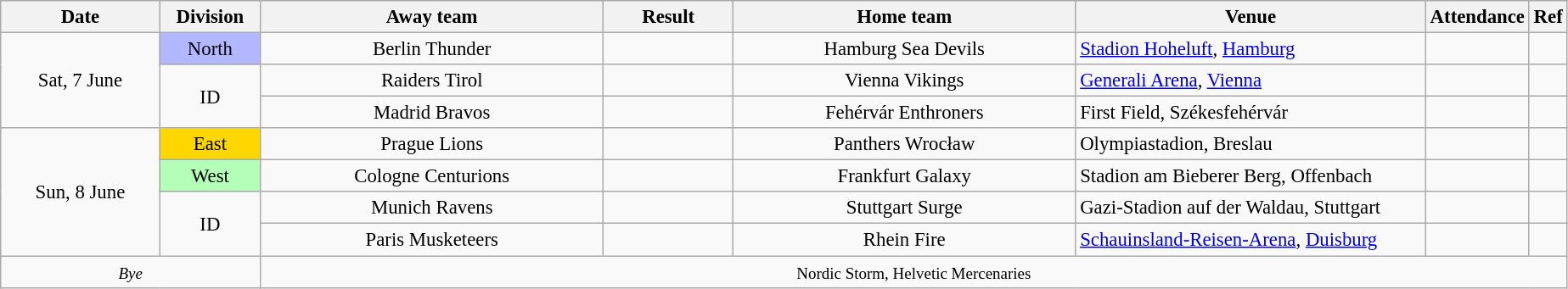<table class="wikitable mw-collapsible mw-collapsed" style="font-size:95%; text-align:center; width:81em;">
<tr>
<th style="width:9em;">Date</th>
<th style="width:5em;">Division</th>
<th style="width:20em;">Away team</th>
<th style="width:7em;">Result</th>
<th style="width:20em;">Home team</th>
<th style="width:20em;">Venue</th>
<th>Attendance</th>
<th>Ref</th>
</tr>
<tr>
<td rowspan="3">Sat, 7 June</td>
<td style="background:#B3B7FF">North</td>
<td>Berlin Thunder</td>
<td></td>
<td>Hamburg Sea Devils</td>
<td style="text-align:left;"><a href='#'>Stadion Hoheluft</a>, <a href='#'>Hamburg</a></td>
<td></td>
<td></td>
</tr>
<tr>
<td rowspan="2" class="hintergrundfarbe-basis">ID</td>
<td>Raiders Tirol</td>
<td></td>
<td>Vienna Vikings</td>
<td style="text-align:left;"><a href='#'>Generali Arena</a>, <a href='#'>Vienna</a></td>
<td></td>
<td></td>
</tr>
<tr>
<td>Madrid Bravos</td>
<td></td>
<td>Fehérvár Enthroners</td>
<td style="text-align:left;">First Field, Székesfehérvár</td>
<td></td>
<td></td>
</tr>
<tr>
<td rowspan="4">Sun, 8 June</td>
<td style="background:#FFD700">East</td>
<td>Prague Lions</td>
<td></td>
<td>Panthers Wrocław</td>
<td style="text-align:left;">Olympiastadion, Breslau</td>
<td></td>
<td></td>
</tr>
<tr>
<td style="background:#B3FFB7">West</td>
<td>Cologne Centurions</td>
<td></td>
<td>Frankfurt Galaxy</td>
<td style="text-align:left;">Stadion am Bieberer Berg, Offenbach</td>
<td></td>
<td></td>
</tr>
<tr>
<td rowspan="2" class="hintergrundfarbe-basis">ID</td>
<td>Munich Ravens</td>
<td></td>
<td>Stuttgart Surge</td>
<td style="text-align:left;">Gazi-Stadion auf der Waldau, Stuttgart</td>
<td></td>
<td></td>
</tr>
<tr>
<td>Paris Musketeers</td>
<td></td>
<td>Rhein Fire</td>
<td style="text-align:left;"><a href='#'>Schauinsland-Reisen-Arena</a>, <a href='#'>Duisburg</a></td>
<td></td>
<td></td>
</tr>
<tr>
<td colspan="2"><em><small>Bye</small></em></td>
<td colspan="6"><small>Nordic Storm, Helvetic Mercenaries</small></td>
</tr>
</table>
